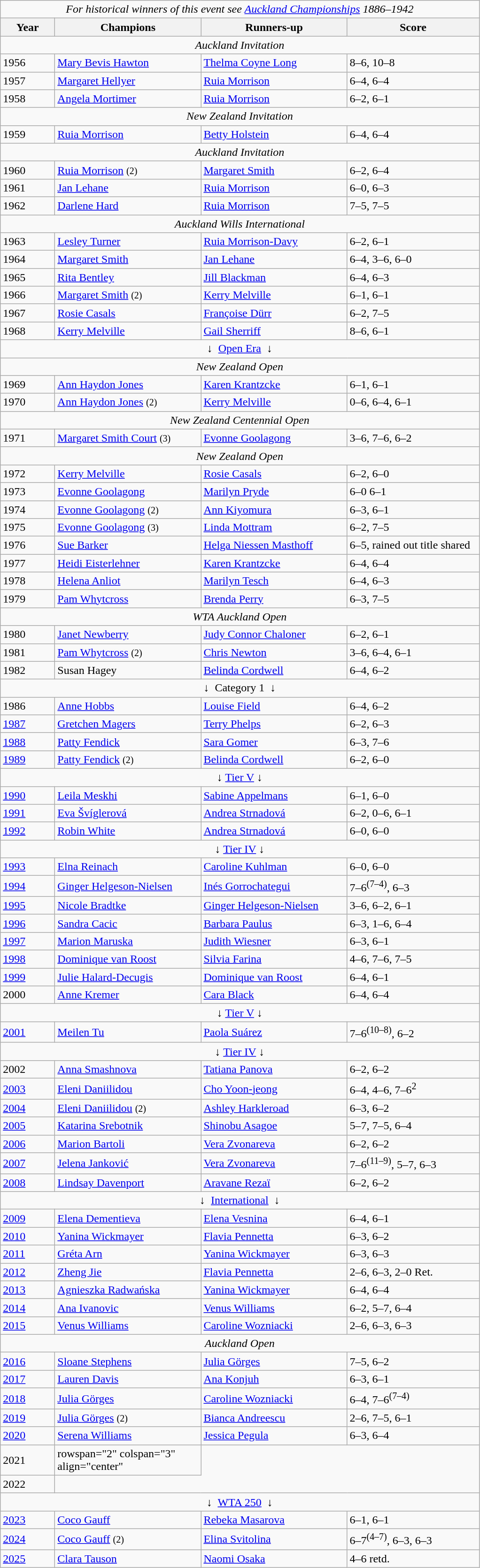<table class="wikitable">
<tr>
<td colspan="4" style="text-align:center"><em>For historical winners of this event see <a href='#'>Auckland Championships</a> 1886–1942</em></td>
</tr>
<tr>
<th style="width:70px">Year</th>
<th style="width:200px">Champions</th>
<th style="width:200px">Runners-up</th>
<th style="width:180px" class="unsortable">Score</th>
</tr>
<tr>
<td colspan=4 align=center><em>Auckland Invitation</em></td>
</tr>
<tr>
<td>1956</td>
<td>  <a href='#'>Mary Bevis Hawton</a></td>
<td> <a href='#'>Thelma Coyne Long</a></td>
<td>8–6, 10–8</td>
</tr>
<tr>
<td>1957</td>
<td>	<a href='#'>Margaret Hellyer</a></td>
<td> <a href='#'>Ruia Morrison</a></td>
<td>6–4, 6–4</td>
</tr>
<tr>
<td>1958</td>
<td>  <a href='#'>Angela Mortimer</a></td>
<td> <a href='#'>Ruia Morrison</a></td>
<td>6–2, 6–1</td>
</tr>
<tr>
<td colspan=4 align=center><em>New Zealand Invitation</em></td>
</tr>
<tr>
<td>1959</td>
<td> <a href='#'>Ruia Morrison</a></td>
<td> <a href='#'>Betty Holstein</a></td>
<td>6–4, 6–4</td>
</tr>
<tr>
<td colspan=4 align=center><em>Auckland Invitation</em></td>
</tr>
<tr>
<td>1960</td>
<td>  <a href='#'>Ruia Morrison</a> <small>(2)</small></td>
<td> <a href='#'>Margaret Smith</a></td>
<td>6–2, 6–4</td>
</tr>
<tr>
<td>1961</td>
<td>  <a href='#'>Jan Lehane</a></td>
<td> <a href='#'>Ruia Morrison</a></td>
<td>6–0, 6–3</td>
</tr>
<tr>
<td>1962</td>
<td> <a href='#'>Darlene Hard</a></td>
<td> <a href='#'>Ruia Morrison</a></td>
<td>7–5, 7–5</td>
</tr>
<tr>
<td colspan=4 align=center><em>Auckland Wills International</em></td>
</tr>
<tr>
<td>1963</td>
<td>  <a href='#'>Lesley Turner</a></td>
<td> <a href='#'>Ruia Morrison-Davy</a></td>
<td>6–2, 6–1</td>
</tr>
<tr>
<td>1964</td>
<td> <a href='#'>Margaret Smith</a></td>
<td>  <a href='#'>Jan Lehane</a></td>
<td>6–4, 3–6, 6–0</td>
</tr>
<tr>
<td>1965</td>
<td> <a href='#'>Rita Bentley</a></td>
<td> <a href='#'>Jill Blackman</a></td>
<td>6–4, 6–3</td>
</tr>
<tr>
<td>1966</td>
<td> <a href='#'>Margaret Smith</a> <small>(2)</small></td>
<td> <a href='#'>Kerry Melville</a></td>
<td>6–1, 6–1</td>
</tr>
<tr>
<td>1967</td>
<td> <a href='#'>Rosie Casals</a></td>
<td> <a href='#'>Françoise Dürr</a></td>
<td>6–2, 7–5</td>
</tr>
<tr>
<td>1968</td>
<td> <a href='#'>Kerry Melville</a></td>
<td> <a href='#'>Gail Sherriff</a></td>
<td>8–6, 6–1</td>
</tr>
<tr>
<td colspan=5 align=center>↓  <a href='#'>Open Era</a>  ↓</td>
</tr>
<tr>
<td colspan=4 align=center><em>New Zealand Open</em></td>
</tr>
<tr>
<td>1969</td>
<td> <a href='#'>Ann Haydon Jones</a></td>
<td> <a href='#'>Karen Krantzcke</a></td>
<td>6–1, 6–1</td>
</tr>
<tr>
<td>1970</td>
<td> <a href='#'>Ann Haydon Jones</a> <small>(2)</small></td>
<td> <a href='#'>Kerry Melville</a></td>
<td>0–6, 6–4, 6–1</td>
</tr>
<tr>
<td colspan=4 align=center><em>New Zealand Centennial Open</em></td>
</tr>
<tr>
<td>1971</td>
<td> <a href='#'>Margaret Smith Court</a> <small>(3)</small></td>
<td> <a href='#'>Evonne Goolagong</a></td>
<td>3–6, 7–6, 6–2</td>
</tr>
<tr>
<td colspan=4 align=center><em>New Zealand Open</em></td>
</tr>
<tr>
<td>1972</td>
<td> <a href='#'>Kerry Melville</a></td>
<td> <a href='#'>Rosie Casals</a></td>
<td>6–2, 6–0</td>
</tr>
<tr>
<td>1973</td>
<td> <a href='#'>Evonne Goolagong</a></td>
<td> <a href='#'>Marilyn Pryde</a></td>
<td>6–0 6–1</td>
</tr>
<tr>
<td>1974</td>
<td> <a href='#'>Evonne Goolagong</a> <small>(2)</small></td>
<td> <a href='#'>Ann Kiyomura</a></td>
<td>6–3, 6–1</td>
</tr>
<tr>
<td>1975</td>
<td> <a href='#'>Evonne Goolagong</a> <small>(3)</small></td>
<td> <a href='#'>Linda Mottram</a></td>
<td>6–2, 7–5</td>
</tr>
<tr>
<td>1976</td>
<td> <a href='#'>Sue Barker</a></td>
<td> <a href='#'>Helga Niessen Masthoff</a></td>
<td>6–5, rained out title shared</td>
</tr>
<tr>
<td>1977</td>
<td> <a href='#'>Heidi Eisterlehner</a></td>
<td> <a href='#'>Karen Krantzcke</a></td>
<td>6–4, 6–4</td>
</tr>
<tr>
<td>1978</td>
<td> <a href='#'>Helena Anliot</a></td>
<td> <a href='#'>Marilyn Tesch</a></td>
<td>6–4, 6–3</td>
</tr>
<tr>
<td>1979</td>
<td> <a href='#'>Pam Whytcross</a></td>
<td> <a href='#'>Brenda Perry</a></td>
<td>6–3, 7–5</td>
</tr>
<tr>
<td colspan=4 align=center><em>WTA Auckland Open</em></td>
</tr>
<tr>
<td>1980</td>
<td> <a href='#'>Janet Newberry</a></td>
<td> <a href='#'>Judy Connor Chaloner</a></td>
<td>6–2, 6–1</td>
</tr>
<tr>
<td>1981</td>
<td> <a href='#'>Pam Whytcross</a> <small> (2) </small></td>
<td> <a href='#'>Chris Newton</a></td>
<td>3–6, 6–4, 6–1</td>
</tr>
<tr>
<td>1982</td>
<td> 	Susan Hagey</td>
<td> <a href='#'>Belinda Cordwell</a></td>
<td>6–4, 6–2</td>
</tr>
<tr>
<td align=center colspan="4">↓  Category 1  ↓</td>
</tr>
<tr>
<td>1986</td>
<td> <a href='#'>Anne Hobbs</a></td>
<td> <a href='#'>Louise Field</a></td>
<td>6–4, 6–2</td>
</tr>
<tr>
<td><a href='#'>1987</a></td>
<td> <a href='#'>Gretchen Magers</a></td>
<td> <a href='#'>Terry Phelps</a></td>
<td>6–2, 6–3</td>
</tr>
<tr>
<td><a href='#'>1988</a></td>
<td> <a href='#'>Patty Fendick</a></td>
<td> <a href='#'>Sara Gomer</a></td>
<td>6–3, 7–6</td>
</tr>
<tr>
<td><a href='#'>1989</a></td>
<td> <a href='#'>Patty Fendick</a> <small> (2) </small></td>
<td> <a href='#'>Belinda Cordwell</a></td>
<td>6–2, 6–0</td>
</tr>
<tr>
<td align=center colspan="4">↓ <a href='#'>Tier V</a>  ↓</td>
</tr>
<tr>
<td><a href='#'>1990</a></td>
<td> <a href='#'>Leila Meskhi</a></td>
<td> <a href='#'>Sabine Appelmans</a></td>
<td>6–1, 6–0</td>
</tr>
<tr>
<td><a href='#'>1991</a></td>
<td> <a href='#'>Eva Švíglerová</a></td>
<td> <a href='#'>Andrea Strnadová</a></td>
<td>6–2, 0–6, 6–1</td>
</tr>
<tr>
<td><a href='#'>1992</a></td>
<td> <a href='#'>Robin White</a></td>
<td> <a href='#'>Andrea Strnadová</a></td>
<td>6–0, 6–0</td>
</tr>
<tr>
<td align=center colspan="4">↓ <a href='#'>Tier IV</a>  ↓</td>
</tr>
<tr>
<td><a href='#'>1993</a></td>
<td> <a href='#'>Elna Reinach</a></td>
<td> <a href='#'>Caroline Kuhlman</a></td>
<td>6–0, 6–0</td>
</tr>
<tr>
<td><a href='#'>1994</a></td>
<td> <a href='#'>Ginger Helgeson-Nielsen</a></td>
<td> <a href='#'>Inés Gorrochategui</a></td>
<td>7–6<sup>(7–4)</sup>, 6–3</td>
</tr>
<tr>
<td><a href='#'>1995</a></td>
<td> <a href='#'>Nicole Bradtke</a></td>
<td> <a href='#'>Ginger Helgeson-Nielsen</a></td>
<td>3–6, 6–2, 6–1</td>
</tr>
<tr>
<td><a href='#'>1996</a></td>
<td> <a href='#'>Sandra Cacic</a></td>
<td> <a href='#'>Barbara Paulus</a></td>
<td>6–3, 1–6, 6–4</td>
</tr>
<tr>
<td><a href='#'>1997</a></td>
<td> <a href='#'>Marion Maruska</a></td>
<td> <a href='#'>Judith Wiesner</a></td>
<td>6–3, 6–1</td>
</tr>
<tr>
<td><a href='#'>1998</a></td>
<td> <a href='#'>Dominique van Roost</a></td>
<td> <a href='#'>Silvia Farina</a></td>
<td>4–6, 7–6, 7–5</td>
</tr>
<tr>
<td><a href='#'>1999</a></td>
<td> <a href='#'>Julie Halard-Decugis</a></td>
<td> <a href='#'>Dominique van Roost</a></td>
<td>6–4, 6–1</td>
</tr>
<tr>
<td>2000</td>
<td> <a href='#'>Anne Kremer</a></td>
<td> <a href='#'>Cara Black</a></td>
<td>6–4, 6–4</td>
</tr>
<tr>
<td align=center colspan="4">↓ <a href='#'>Tier V</a>  ↓</td>
</tr>
<tr>
<td><a href='#'>2001</a></td>
<td> <a href='#'>Meilen Tu</a></td>
<td> <a href='#'>Paola Suárez</a></td>
<td>7–6<sup>(10–8)</sup>, 6–2</td>
</tr>
<tr>
<td align=center colspan="4">↓ <a href='#'>Tier IV</a>  ↓</td>
</tr>
<tr>
<td>2002</td>
<td> <a href='#'>Anna Smashnova</a></td>
<td> <a href='#'>Tatiana Panova</a></td>
<td>6–2, 6–2</td>
</tr>
<tr>
<td><a href='#'>2003</a></td>
<td> <a href='#'>Eleni Daniilidou</a></td>
<td> <a href='#'>Cho Yoon-jeong</a></td>
<td>6–4, 4–6, 7–6<sup>2</sup></td>
</tr>
<tr>
<td><a href='#'>2004</a></td>
<td> <a href='#'>Eleni Daniilidou</a> <small> (2) </small></td>
<td> <a href='#'>Ashley Harkleroad</a></td>
<td>6–3, 6–2</td>
</tr>
<tr>
<td><a href='#'>2005</a></td>
<td> <a href='#'>Katarina Srebotnik</a></td>
<td> <a href='#'>Shinobu Asagoe</a></td>
<td>5–7, 7–5, 6–4</td>
</tr>
<tr>
<td><a href='#'>2006</a></td>
<td> <a href='#'>Marion Bartoli</a></td>
<td> <a href='#'>Vera Zvonareva</a></td>
<td>6–2, 6–2</td>
</tr>
<tr>
<td><a href='#'>2007</a></td>
<td> <a href='#'>Jelena Janković</a></td>
<td> <a href='#'>Vera Zvonareva</a></td>
<td>7–6<sup>(11–9)</sup>, 5–7, 6–3</td>
</tr>
<tr>
<td><a href='#'>2008</a></td>
<td> <a href='#'>Lindsay Davenport</a></td>
<td> <a href='#'>Aravane Rezaï</a></td>
<td>6–2, 6–2</td>
</tr>
<tr>
<td align=center colspan="4">↓  <a href='#'>International</a>  ↓</td>
</tr>
<tr>
<td><a href='#'>2009</a></td>
<td> <a href='#'>Elena Dementieva</a></td>
<td> <a href='#'>Elena Vesnina</a></td>
<td>6–4, 6–1</td>
</tr>
<tr>
<td><a href='#'>2010</a></td>
<td> <a href='#'>Yanina Wickmayer</a></td>
<td> <a href='#'>Flavia Pennetta</a></td>
<td>6–3, 6–2</td>
</tr>
<tr>
<td><a href='#'>2011</a></td>
<td> <a href='#'>Gréta Arn</a></td>
<td> <a href='#'>Yanina Wickmayer</a></td>
<td>6–3, 6–3</td>
</tr>
<tr>
<td><a href='#'>2012</a></td>
<td> <a href='#'>Zheng Jie</a></td>
<td> <a href='#'>Flavia Pennetta</a></td>
<td>2–6, 6–3, 2–0 Ret.</td>
</tr>
<tr>
<td><a href='#'>2013</a></td>
<td> <a href='#'>Agnieszka Radwańska</a></td>
<td> <a href='#'>Yanina Wickmayer</a></td>
<td>6–4, 6–4</td>
</tr>
<tr>
<td><a href='#'>2014</a></td>
<td> <a href='#'>Ana Ivanovic</a></td>
<td> <a href='#'>Venus Williams</a></td>
<td>6–2, 5–7, 6–4</td>
</tr>
<tr>
<td><a href='#'>2015</a></td>
<td> <a href='#'>Venus Williams</a></td>
<td> <a href='#'>Caroline Wozniacki</a></td>
<td>2–6, 6–3, 6–3</td>
</tr>
<tr>
<td colspan=4 align=center><em>Auckland Open</em></td>
</tr>
<tr>
<td><a href='#'>2016</a></td>
<td> <a href='#'>Sloane Stephens</a></td>
<td> <a href='#'>Julia Görges</a></td>
<td>7–5, 6–2</td>
</tr>
<tr>
<td><a href='#'>2017</a></td>
<td> <a href='#'>Lauren Davis</a></td>
<td> <a href='#'>Ana Konjuh</a></td>
<td>6–3, 6–1</td>
</tr>
<tr>
<td><a href='#'>2018</a></td>
<td> <a href='#'>Julia Görges</a></td>
<td> <a href='#'>Caroline Wozniacki</a></td>
<td>6–4, 7–6<sup>(7–4)</sup></td>
</tr>
<tr>
<td><a href='#'>2019</a></td>
<td> <a href='#'>Julia Görges</a> <small>(2)</small></td>
<td> <a href='#'>Bianca Andreescu</a></td>
<td>2–6, 7–5, 6–1</td>
</tr>
<tr>
<td><a href='#'>2020</a></td>
<td> <a href='#'>Serena Williams</a></td>
<td> <a href='#'>Jessica Pegula</a></td>
<td>6–3, 6–4</td>
</tr>
<tr>
<td>2021</td>
<td>rowspan="2" colspan="3" align="center" </td>
</tr>
<tr>
<td>2022</td>
</tr>
<tr>
<td align=center colspan="4">↓  <a href='#'>WTA 250</a>  ↓</td>
</tr>
<tr>
<td><a href='#'>2023</a></td>
<td> <a href='#'>Coco Gauff</a></td>
<td> <a href='#'>Rebeka Masarova</a></td>
<td>6–1, 6–1</td>
</tr>
<tr>
<td><a href='#'>2024</a></td>
<td> <a href='#'>Coco Gauff</a> <small>(2)</small></td>
<td> <a href='#'>Elina Svitolina</a></td>
<td>6–7<sup>(4–7)</sup>, 6–3, 6–3</td>
</tr>
<tr>
<td><a href='#'>2025</a></td>
<td> <a href='#'>Clara Tauson</a></td>
<td> <a href='#'>Naomi Osaka</a></td>
<td>4–6 retd.</td>
</tr>
</table>
